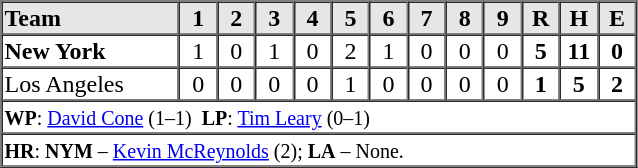<table border=1 cellspacing=0 width=425 style="margin-left:3em;">
<tr style="text-align:center; background-color:#e6e6e6;">
<th align=left width=28%>Team</th>
<th width=6%>1</th>
<th width=6%>2</th>
<th width=6%>3</th>
<th width=6%>4</th>
<th width=6%>5</th>
<th width=6%>6</th>
<th width=6%>7</th>
<th width=6%>8</th>
<th width=6%>9</th>
<th width=6%>R</th>
<th width=6%>H</th>
<th width=6%>E</th>
</tr>
<tr style="text-align:center;">
<td align=left><strong>New York</strong></td>
<td>1</td>
<td>0</td>
<td>1</td>
<td>0</td>
<td>2</td>
<td>1</td>
<td>0</td>
<td>0</td>
<td>0</td>
<td><strong>5</strong></td>
<td><strong>11</strong></td>
<td><strong>0</strong></td>
</tr>
<tr style="text-align:center;">
<td align=left>Los Angeles</td>
<td>0</td>
<td>0</td>
<td>0</td>
<td>0</td>
<td>1</td>
<td>0</td>
<td>0</td>
<td>0</td>
<td>0</td>
<td><strong>1</strong></td>
<td><strong>5</strong></td>
<td><strong>2</strong></td>
</tr>
<tr style="text-align:left;">
<td colspan=13><small><strong>WP</strong>: <a href='#'>David Cone</a> (1–1)  <strong>LP</strong>: <a href='#'>Tim Leary</a> (0–1)</small></td>
</tr>
<tr style="text-align:left;">
<td colspan=13><small><strong>HR</strong>: <strong>NYM</strong> – <a href='#'>Kevin McReynolds</a> (2); <strong>LA</strong> – None.</small></td>
</tr>
</table>
